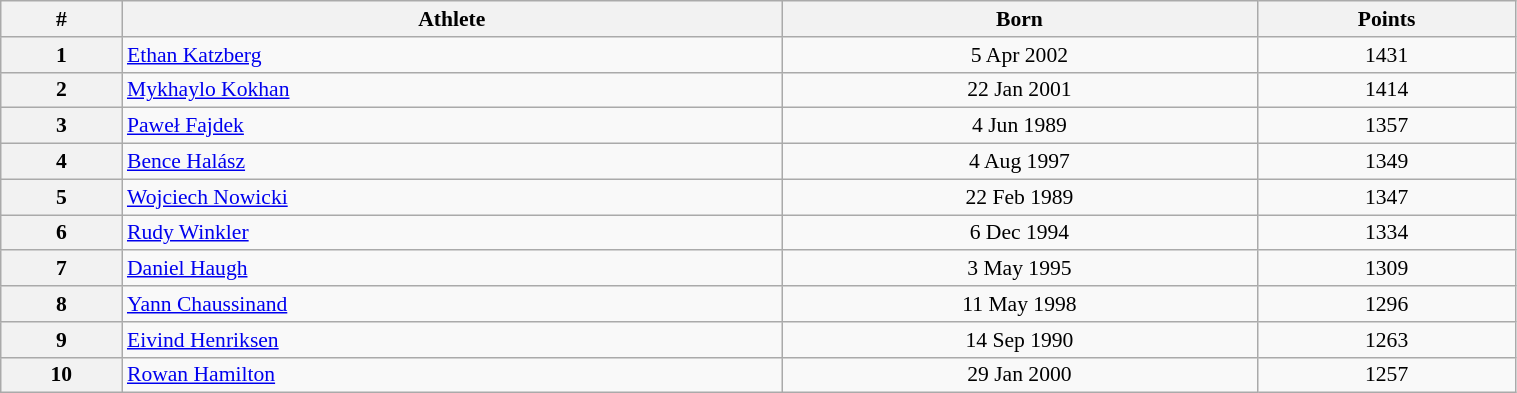<table class="wikitable" width=80% style="font-size:90%; text-align:center;">
<tr>
<th>#</th>
<th>Athlete</th>
<th>Born</th>
<th>Points</th>
</tr>
<tr>
<th>1</th>
<td align=left> <a href='#'>Ethan Katzberg</a></td>
<td>5 Apr 2002</td>
<td>1431</td>
</tr>
<tr>
<th>2</th>
<td align=left> <a href='#'>Mykhaylo Kokhan</a></td>
<td>22 Jan 2001</td>
<td>1414</td>
</tr>
<tr>
<th>3</th>
<td align=left> <a href='#'>Paweł Fajdek</a></td>
<td>4 Jun 1989</td>
<td>1357</td>
</tr>
<tr>
<th>4</th>
<td align=left> <a href='#'>Bence Halász</a></td>
<td>4 Aug 1997</td>
<td>1349</td>
</tr>
<tr>
<th>5</th>
<td align=left> <a href='#'>Wojciech Nowicki</a></td>
<td>22 Feb 1989</td>
<td>1347</td>
</tr>
<tr>
<th>6</th>
<td align=left> <a href='#'>Rudy Winkler</a></td>
<td>6 Dec 1994</td>
<td>1334</td>
</tr>
<tr>
<th>7</th>
<td align=left> <a href='#'>Daniel Haugh</a></td>
<td>3 May 1995</td>
<td>1309</td>
</tr>
<tr>
<th>8</th>
<td align=left> <a href='#'>Yann Chaussinand</a></td>
<td>11 May 1998</td>
<td>1296</td>
</tr>
<tr>
<th>9</th>
<td align=left> <a href='#'>Eivind Henriksen</a></td>
<td>14 Sep 1990</td>
<td>1263</td>
</tr>
<tr>
<th>10</th>
<td align=left> <a href='#'>Rowan Hamilton</a></td>
<td>29 Jan 2000</td>
<td>1257</td>
</tr>
</table>
